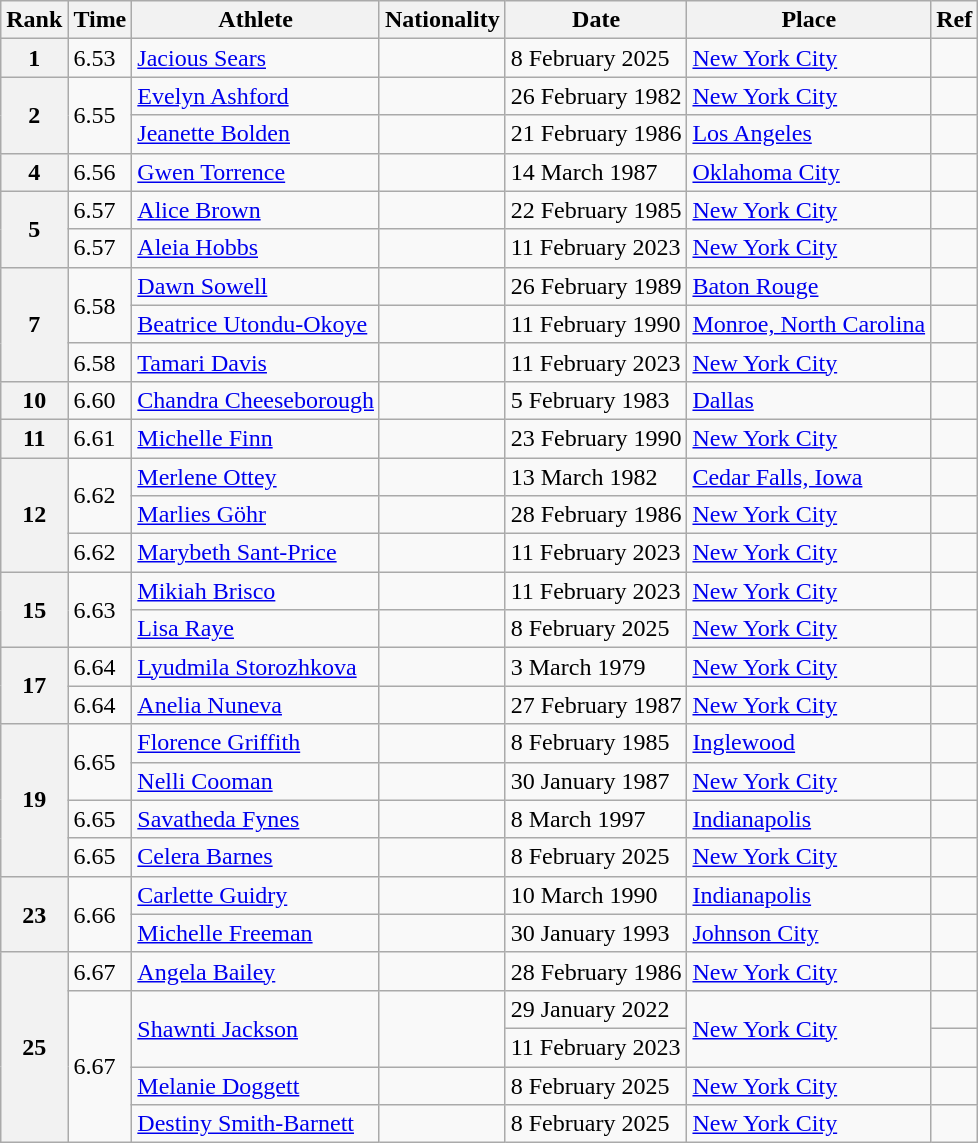<table class="wikitable">
<tr>
<th>Rank</th>
<th>Time</th>
<th>Athlete</th>
<th>Nationality</th>
<th>Date</th>
<th>Place</th>
<th>Ref</th>
</tr>
<tr>
<th>1</th>
<td>6.53</td>
<td><a href='#'>Jacious Sears</a></td>
<td></td>
<td>8 February 2025</td>
<td><a href='#'>New York City</a></td>
<td></td>
</tr>
<tr>
<th rowspan=2>2</th>
<td rowspan=2>6.55</td>
<td><a href='#'>Evelyn Ashford</a></td>
<td></td>
<td>26 February 1982</td>
<td><a href='#'>New York City</a></td>
<td></td>
</tr>
<tr>
<td><a href='#'>Jeanette Bolden</a></td>
<td></td>
<td>21 February 1986</td>
<td><a href='#'>Los Angeles</a></td>
<td></td>
</tr>
<tr>
<th>4</th>
<td>6.56</td>
<td><a href='#'>Gwen Torrence</a></td>
<td></td>
<td>14 March 1987</td>
<td><a href='#'>Oklahoma City</a></td>
<td></td>
</tr>
<tr>
<th rowspan=2>5</th>
<td>6.57 </td>
<td><a href='#'>Alice Brown</a></td>
<td></td>
<td>22 February 1985</td>
<td><a href='#'>New York City</a></td>
<td></td>
</tr>
<tr>
<td>6.57</td>
<td><a href='#'>Aleia Hobbs</a></td>
<td></td>
<td>11 February 2023</td>
<td><a href='#'>New York City</a></td>
<td></td>
</tr>
<tr>
<th rowspan=3>7</th>
<td rowspan=2>6.58</td>
<td><a href='#'>Dawn Sowell</a></td>
<td></td>
<td>26 February 1989</td>
<td><a href='#'>Baton Rouge</a></td>
<td></td>
</tr>
<tr>
<td><a href='#'>Beatrice Utondu-Okoye</a></td>
<td></td>
<td>11 February 1990</td>
<td><a href='#'>Monroe, North Carolina</a></td>
<td></td>
</tr>
<tr>
<td>6.58</td>
<td><a href='#'>Tamari Davis</a></td>
<td></td>
<td>11 February 2023</td>
<td><a href='#'>New York City</a></td>
<td></td>
</tr>
<tr>
<th>10</th>
<td>6.60</td>
<td><a href='#'>Chandra Cheeseborough</a></td>
<td></td>
<td>5 February 1983</td>
<td><a href='#'>Dallas</a></td>
<td></td>
</tr>
<tr>
<th>11</th>
<td>6.61</td>
<td><a href='#'>Michelle Finn</a></td>
<td></td>
<td>23 February 1990</td>
<td><a href='#'>New York City</a></td>
<td></td>
</tr>
<tr>
<th rowspan=3>12</th>
<td rowspan=2>6.62 </td>
<td><a href='#'>Merlene Ottey</a></td>
<td></td>
<td>13 March 1982</td>
<td><a href='#'>Cedar Falls, Iowa</a></td>
<td></td>
</tr>
<tr>
<td><a href='#'>Marlies Göhr</a></td>
<td></td>
<td>28 February 1986</td>
<td><a href='#'>New York City</a></td>
<td></td>
</tr>
<tr>
<td>6.62</td>
<td><a href='#'>Marybeth Sant-Price</a></td>
<td></td>
<td>11 February 2023</td>
<td><a href='#'>New York City</a></td>
<td></td>
</tr>
<tr>
<th rowspan=2>15</th>
<td rowspan=2>6.63</td>
<td><a href='#'>Mikiah Brisco</a></td>
<td></td>
<td>11 February 2023</td>
<td><a href='#'>New York City</a></td>
<td></td>
</tr>
<tr>
<td><a href='#'>Lisa Raye</a></td>
<td></td>
<td>8 February 2025</td>
<td><a href='#'>New York City</a></td>
<td></td>
</tr>
<tr>
<th rowspan=2>17</th>
<td>6.64 </td>
<td><a href='#'>Lyudmila Storozhkova</a></td>
<td></td>
<td>3 March 1979</td>
<td><a href='#'>New York City</a></td>
<td></td>
</tr>
<tr>
<td>6.64</td>
<td><a href='#'>Anelia Nuneva</a></td>
<td></td>
<td>27 February 1987</td>
<td><a href='#'>New York City</a></td>
<td></td>
</tr>
<tr>
<th rowspan=4>19</th>
<td rowspan=2>6.65</td>
<td><a href='#'>Florence Griffith</a></td>
<td></td>
<td>8 February 1985</td>
<td><a href='#'>Inglewood</a></td>
<td></td>
</tr>
<tr>
<td><a href='#'>Nelli Cooman</a></td>
<td></td>
<td>30 January 1987</td>
<td><a href='#'>New York City</a></td>
<td></td>
</tr>
<tr>
<td>6.65</td>
<td><a href='#'>Savatheda Fynes</a></td>
<td></td>
<td>8 March 1997</td>
<td><a href='#'>Indianapolis</a></td>
<td></td>
</tr>
<tr>
<td>6.65</td>
<td><a href='#'>Celera Barnes</a></td>
<td></td>
<td>8 February 2025</td>
<td><a href='#'>New York City</a></td>
<td></td>
</tr>
<tr>
<th rowspan=2>23</th>
<td rowspan=2>6.66</td>
<td><a href='#'>Carlette Guidry</a></td>
<td></td>
<td>10 March 1990</td>
<td><a href='#'>Indianapolis</a></td>
<td></td>
</tr>
<tr>
<td><a href='#'>Michelle Freeman</a></td>
<td></td>
<td>30 January 1993</td>
<td><a href='#'>Johnson City</a></td>
<td></td>
</tr>
<tr>
<th rowspan=5>25</th>
<td>6.67</td>
<td><a href='#'>Angela Bailey</a></td>
<td></td>
<td>28 February 1986</td>
<td><a href='#'>New York City</a></td>
<td></td>
</tr>
<tr>
<td rowspan=4>6.67</td>
<td rowspan=2><a href='#'>Shawnti Jackson</a></td>
<td rowspan=2></td>
<td>29 January 2022</td>
<td rowspan=2><a href='#'>New York City</a></td>
<td></td>
</tr>
<tr>
<td>11 February 2023</td>
<td></td>
</tr>
<tr>
<td><a href='#'>Melanie Doggett</a></td>
<td></td>
<td>8 February 2025</td>
<td><a href='#'>New York City</a></td>
<td></td>
</tr>
<tr>
<td><a href='#'>Destiny Smith-Barnett</a></td>
<td></td>
<td>8 February 2025</td>
<td><a href='#'>New York City</a></td>
<td></td>
</tr>
</table>
